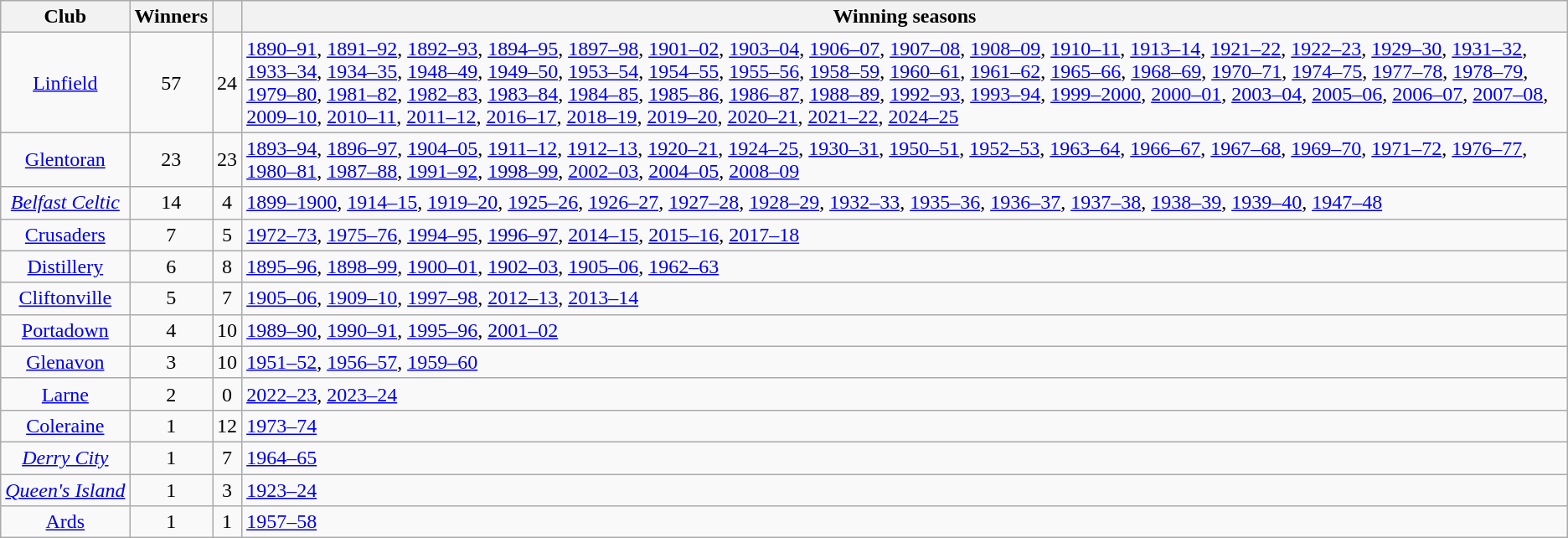<table class="wikitable" style="text-align: center">
<tr>
<th>Club</th>
<th>Winners</th>
<th></th>
<th>Winning seasons</th>
</tr>
<tr>
<td><a href='#'>Linfield</a></td>
<td>57</td>
<td>24</td>
<td style="text-align: left"><a href='#'>1890–91</a>, <a href='#'>1891–92</a>, <a href='#'>1892–93</a>, <a href='#'>1894–95</a>, <a href='#'>1897–98</a>, <a href='#'>1901–02</a>, <a href='#'>1903–04</a>, <a href='#'>1906–07</a>, <a href='#'>1907–08</a>, <a href='#'>1908–09</a>, <a href='#'>1910–11</a>, <a href='#'>1913–14</a>, <a href='#'>1921–22</a>, <a href='#'>1922–23</a>, <a href='#'>1929–30</a>, <a href='#'>1931–32</a>, <a href='#'>1933–34</a>, <a href='#'>1934–35</a>, <a href='#'>1948–49</a>, <a href='#'>1949–50</a>, <a href='#'>1953–54</a>, <a href='#'>1954–55</a>, <a href='#'>1955–56</a>, <a href='#'>1958–59</a>, <a href='#'>1960–61</a>, <a href='#'>1961–62</a>, <a href='#'>1965–66</a>, <a href='#'>1968–69</a>, <a href='#'>1970–71</a>, <a href='#'>1974–75</a>, <a href='#'>1977–78</a>, <a href='#'>1978–79</a>, <a href='#'>1979–80</a>, <a href='#'>1981–82</a>, <a href='#'>1982–83</a>, <a href='#'>1983–84</a>, <a href='#'>1984–85</a>, <a href='#'>1985–86</a>, <a href='#'>1986–87</a>, <a href='#'>1988–89</a>, <a href='#'>1992–93</a>, <a href='#'>1993–94</a>, <a href='#'>1999–2000</a>, <a href='#'>2000–01</a>, <a href='#'>2003–04</a>, <a href='#'>2005–06</a>, <a href='#'>2006–07</a>, <a href='#'>2007–08</a>, <a href='#'>2009–10</a>, <a href='#'>2010–11</a>, <a href='#'>2011–12</a>, <a href='#'>2016–17</a>, <a href='#'>2018–19</a>, <a href='#'>2019–20</a>, <a href='#'>2020–21</a>, <a href='#'>2021–22</a>, <a href='#'>2024–25</a></td>
</tr>
<tr>
<td><a href='#'>Glentoran</a></td>
<td>23</td>
<td>23</td>
<td style="text-align: left"><a href='#'>1893–94</a>, <a href='#'>1896–97</a>, <a href='#'>1904–05</a>, <a href='#'>1911–12</a>, <a href='#'>1912–13</a>, <a href='#'>1920–21</a>, <a href='#'>1924–25</a>, <a href='#'>1930–31</a>, <a href='#'>1950–51</a>, <a href='#'>1952–53</a>, <a href='#'>1963–64</a>, <a href='#'>1966–67</a>, <a href='#'>1967–68</a>, <a href='#'>1969–70</a>, <a href='#'>1971–72</a>, <a href='#'>1976–77</a>, <a href='#'>1980–81</a>, <a href='#'>1987–88</a>, <a href='#'>1991–92</a>, <a href='#'>1998–99</a>, <a href='#'>2002–03</a>, <a href='#'>2004–05</a>, <a href='#'>2008–09</a></td>
</tr>
<tr>
<td><em><a href='#'>Belfast Celtic</a></em></td>
<td>14</td>
<td>4</td>
<td style="text-align: left"><a href='#'>1899–1900</a>, <a href='#'>1914–15</a>, <a href='#'>1919–20</a>, <a href='#'>1925–26</a>, <a href='#'>1926–27</a>, <a href='#'>1927–28</a>, <a href='#'>1928–29</a>, <a href='#'>1932–33</a>, <a href='#'>1935–36</a>, <a href='#'>1936–37</a>, <a href='#'>1937–38</a>, <a href='#'>1938–39</a>, <a href='#'>1939–40</a>, <a href='#'>1947–48</a></td>
</tr>
<tr>
<td><a href='#'>Crusaders</a></td>
<td>7</td>
<td>5</td>
<td style="text-align: left"><a href='#'>1972–73</a>, <a href='#'>1975–76</a>, <a href='#'>1994–95</a>, <a href='#'>1996–97</a>, <a href='#'>2014–15</a>, <a href='#'>2015–16</a>, <a href='#'>2017–18</a></td>
</tr>
<tr>
<td><a href='#'>Distillery</a></td>
<td>6</td>
<td>8</td>
<td style="text-align: left"><a href='#'>1895–96</a>, <a href='#'>1898–99</a>, <a href='#'>1900–01</a>, <a href='#'>1902–03</a>, <a href='#'>1905–06</a>, <a href='#'>1962–63</a></td>
</tr>
<tr>
<td><a href='#'>Cliftonville</a></td>
<td>5</td>
<td>7</td>
<td style="text-align: left"><a href='#'>1905–06</a>, <a href='#'>1909–10</a>, <a href='#'>1997–98</a>, <a href='#'>2012–13</a>, <a href='#'>2013–14</a></td>
</tr>
<tr>
<td><a href='#'>Portadown</a></td>
<td>4</td>
<td>10</td>
<td style="text-align: left"><a href='#'>1989–90</a>, <a href='#'>1990–91</a>, <a href='#'>1995–96</a>, <a href='#'>2001–02</a></td>
</tr>
<tr>
<td><a href='#'>Glenavon</a></td>
<td>3</td>
<td>10</td>
<td style="text-align: left"><a href='#'>1951–52</a>, <a href='#'>1956–57</a>, <a href='#'>1959–60</a></td>
</tr>
<tr>
<td><a href='#'>Larne</a></td>
<td>2</td>
<td>0</td>
<td style="text-align: left"><a href='#'>2022–23</a>, <a href='#'>2023–24</a></td>
</tr>
<tr>
<td><a href='#'>Coleraine</a></td>
<td>1</td>
<td>12</td>
<td style="text-align: left"><a href='#'>1973–74</a></td>
</tr>
<tr>
<td><em><a href='#'>Derry City</a></em></td>
<td>1</td>
<td>7</td>
<td style="text-align: left"><a href='#'>1964–65</a></td>
</tr>
<tr>
<td><em><a href='#'>Queen's Island</a></em></td>
<td>1</td>
<td>3</td>
<td style="text-align: left"><a href='#'>1923–24</a></td>
</tr>
<tr>
<td><a href='#'>Ards</a></td>
<td>1</td>
<td>1</td>
<td style="text-align: left"><a href='#'>1957–58</a></td>
</tr>
</table>
